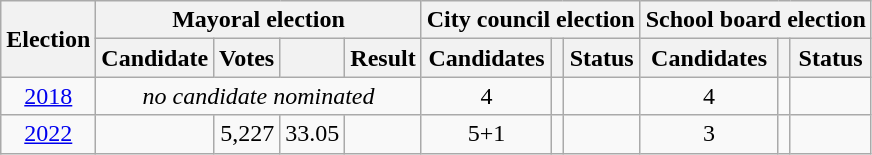<table class="wikitable sortable" style="text-align:center;">
<tr>
<th rowspan="2">Election</th>
<th colspan="4">Mayoral election</th>
<th colspan="3">City council election</th>
<th colspan="3">School board election</th>
</tr>
<tr>
<th>Candidate</th>
<th>Votes</th>
<th></th>
<th>Result</th>
<th>Candidates</th>
<th></th>
<th>Status</th>
<th>Candidates</th>
<th></th>
<th>Status</th>
</tr>
<tr>
<td><a href='#'>2018</a></td>
<td colspan="4"><em>no candidate nominated</em></td>
<td>4</td>
<td></td>
<td></td>
<td>4</td>
<td></td>
<td></td>
</tr>
<tr>
<td><a href='#'>2022</a></td>
<td style="text-align:left;"></td>
<td style="text-align:right;">5,227</td>
<td>33.05</td>
<td></td>
<td>5+1</td>
<td></td>
<td></td>
<td>3</td>
<td></td>
<td></td>
</tr>
</table>
